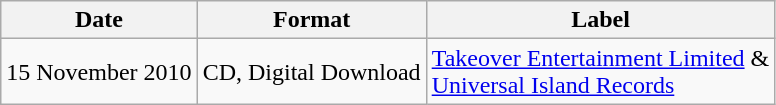<table class=wikitable>
<tr>
<th>Date</th>
<th>Format</th>
<th>Label</th>
</tr>
<tr>
<td>15 November 2010</td>
<td>CD, Digital Download</td>
<td><a href='#'>Takeover Entertainment Limited</a> &<br> <a href='#'>Universal Island Records</a></td>
</tr>
</table>
